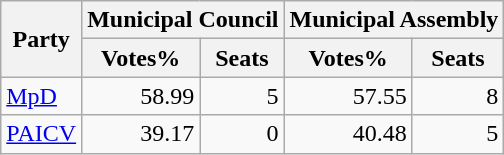<table class="wikitable sortable" style=text-align:right>
<tr>
<th rowspan=2>Party</th>
<th colspan=2>Municipal Council</th>
<th colspan=2>Municipal Assembly</th>
</tr>
<tr>
<th>Votes%</th>
<th>Seats</th>
<th>Votes%</th>
<th>Seats</th>
</tr>
<tr>
<td align=left><a href='#'>MpD</a></td>
<td>58.99</td>
<td>5</td>
<td>57.55</td>
<td>8</td>
</tr>
<tr>
<td align=left><a href='#'>PAICV</a></td>
<td>39.17</td>
<td>0</td>
<td>40.48</td>
<td>5</td>
</tr>
</table>
